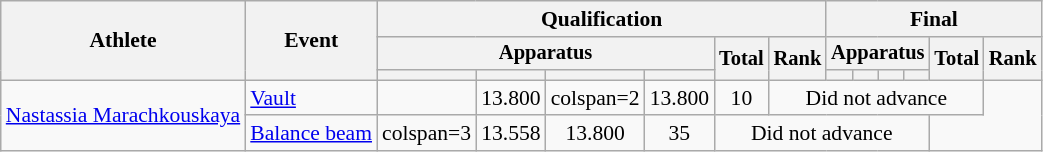<table class="wikitable" style="font-size:90%">
<tr>
<th rowspan=3>Athlete</th>
<th rowspan=3>Event</th>
<th colspan =6>Qualification</th>
<th colspan =6>Final</th>
</tr>
<tr style="font-size:95%">
<th colspan=4>Apparatus</th>
<th rowspan=2>Total</th>
<th rowspan=2>Rank</th>
<th colspan=4>Apparatus</th>
<th rowspan=2>Total</th>
<th rowspan=2>Rank</th>
</tr>
<tr style="font-size:95%">
<th></th>
<th></th>
<th></th>
<th></th>
<th></th>
<th></th>
<th></th>
<th></th>
</tr>
<tr align=center>
<td align=left rowspan=2><a href='#'>Nastassia Marachkouskaya</a></td>
<td align=left><a href='#'>Vault</a></td>
<td></td>
<td>13.800</td>
<td>colspan=2 </td>
<td>13.800</td>
<td>10</td>
<td colspan=6>Did not advance</td>
</tr>
<tr align=center>
<td align=left><a href='#'>Balance beam</a></td>
<td>colspan=3 </td>
<td>13.558</td>
<td>13.800</td>
<td>35</td>
<td colspan=6>Did not advance</td>
</tr>
</table>
